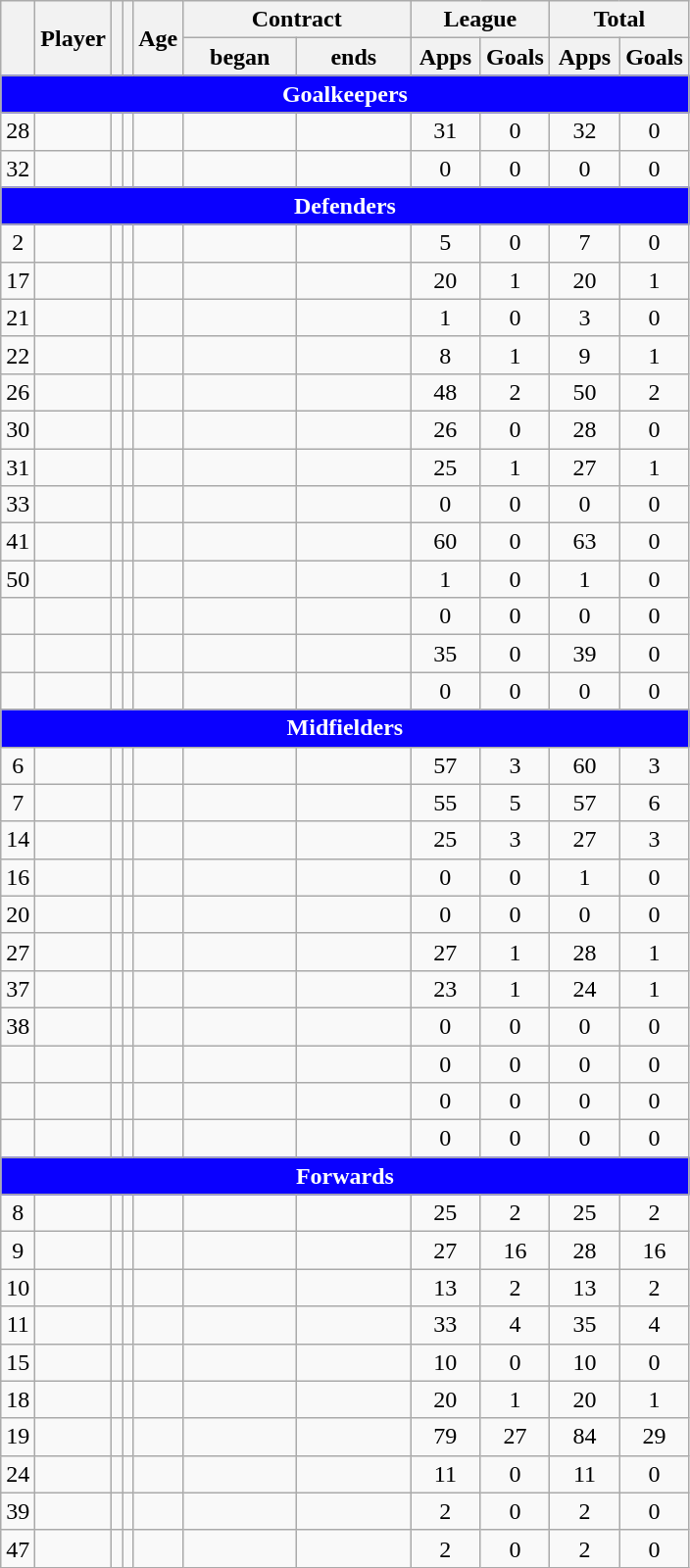<table class="wikitable mw-datatable nowrap sortable" style="text-align:center">
<tr>
<th rowspan="2"></th>
<th rowspan="2">Player</th>
<th rowspan="2"></th>
<th rowspan="2"></th>
<th rowspan="2">Age</th>
<th colspan="2">Contract</th>
<th colspan="2">League</th>
<th colspan="2">Total</th>
</tr>
<tr>
<th width=70>began</th>
<th width=70>ends</th>
<th width=40>Apps</th>
<th width=40>Goals</th>
<th width=40>Apps</th>
<th width=40>Goals</th>
</tr>
<tr class="sortbottom">
<td colspan="11" style="background:#0a00ff; color:white "><strong>Goalkeepers</strong></td>
</tr>
<tr>
<td>28</td>
<td align="left"></td>
<td></td>
<td></td>
<td></td>
<td></td>
<td></td>
<td>31</td>
<td>0</td>
<td>32</td>
<td>0</td>
</tr>
<tr>
<td>32</td>
<td align="left"></td>
<td></td>
<td></td>
<td></td>
<td></td>
<td></td>
<td>0</td>
<td>0</td>
<td>0</td>
<td>0</td>
</tr>
<tr class="sortbottom">
<td colspan="11" style="background:#0a00ff; color:white "><strong>Defenders</strong></td>
</tr>
<tr>
<td>2</td>
<td align="left"></td>
<td></td>
<td></td>
<td></td>
<td></td>
<td></td>
<td>5</td>
<td>0</td>
<td>7</td>
<td>0</td>
</tr>
<tr>
<td>17</td>
<td align="left"></td>
<td></td>
<td></td>
<td></td>
<td></td>
<td></td>
<td>20</td>
<td>1</td>
<td>20</td>
<td>1</td>
</tr>
<tr>
<td>21</td>
<td align="left"></td>
<td></td>
<td></td>
<td></td>
<td></td>
<td></td>
<td>1</td>
<td>0</td>
<td>3</td>
<td>0</td>
</tr>
<tr>
<td>22</td>
<td align="left"></td>
<td></td>
<td></td>
<td></td>
<td></td>
<td></td>
<td>8</td>
<td>1</td>
<td>9</td>
<td>1</td>
</tr>
<tr>
<td>26</td>
<td align="left"></td>
<td></td>
<td></td>
<td></td>
<td></td>
<td></td>
<td>48</td>
<td>2</td>
<td>50</td>
<td>2</td>
</tr>
<tr>
<td>30</td>
<td align="left"></td>
<td></td>
<td></td>
<td></td>
<td></td>
<td></td>
<td>26</td>
<td>0</td>
<td>28</td>
<td>0</td>
</tr>
<tr>
<td>31</td>
<td align="left"></td>
<td></td>
<td></td>
<td></td>
<td></td>
<td></td>
<td>25</td>
<td>1</td>
<td>27</td>
<td>1</td>
</tr>
<tr>
<td>33</td>
<td align="left"></td>
<td></td>
<td></td>
<td></td>
<td></td>
<td></td>
<td>0</td>
<td>0</td>
<td>0</td>
<td>0</td>
</tr>
<tr>
<td>41</td>
<td align="left"></td>
<td></td>
<td></td>
<td></td>
<td></td>
<td></td>
<td>60</td>
<td>0</td>
<td>63</td>
<td>0</td>
</tr>
<tr>
<td>50</td>
<td align="left"></td>
<td></td>
<td></td>
<td></td>
<td></td>
<td></td>
<td>1</td>
<td>0</td>
<td>1</td>
<td>0</td>
</tr>
<tr>
<td></td>
<td align="left"></td>
<td></td>
<td></td>
<td></td>
<td></td>
<td></td>
<td>0</td>
<td>0</td>
<td>0</td>
<td>0</td>
</tr>
<tr>
<td></td>
<td align="left"></td>
<td></td>
<td></td>
<td></td>
<td></td>
<td></td>
<td>35</td>
<td>0</td>
<td>39</td>
<td>0</td>
</tr>
<tr>
<td></td>
<td align="left"></td>
<td></td>
<td></td>
<td></td>
<td></td>
<td></td>
<td>0</td>
<td>0</td>
<td>0</td>
<td>0</td>
</tr>
<tr class="sortbottom">
<td colspan="11" style="background:#0a00ff; color:white "><strong>Midfielders</strong></td>
</tr>
<tr>
<td>6</td>
<td align="left"></td>
<td></td>
<td></td>
<td></td>
<td></td>
<td></td>
<td>57</td>
<td>3</td>
<td>60</td>
<td>3</td>
</tr>
<tr>
<td>7</td>
<td align="left"></td>
<td></td>
<td></td>
<td></td>
<td></td>
<td></td>
<td>55</td>
<td>5</td>
<td>57</td>
<td>6</td>
</tr>
<tr>
<td>14</td>
<td align="left"></td>
<td></td>
<td></td>
<td></td>
<td></td>
<td></td>
<td>25</td>
<td>3</td>
<td>27</td>
<td>3</td>
</tr>
<tr>
<td>16</td>
<td align="left"></td>
<td></td>
<td></td>
<td></td>
<td></td>
<td></td>
<td>0</td>
<td>0</td>
<td>1</td>
<td>0</td>
</tr>
<tr>
<td>20</td>
<td align="left"></td>
<td></td>
<td></td>
<td></td>
<td></td>
<td></td>
<td>0</td>
<td>0</td>
<td>0</td>
<td>0</td>
</tr>
<tr>
<td>27</td>
<td align="left"></td>
<td></td>
<td></td>
<td></td>
<td></td>
<td></td>
<td>27</td>
<td>1</td>
<td>28</td>
<td>1</td>
</tr>
<tr>
<td>37</td>
<td align="left"></td>
<td></td>
<td></td>
<td></td>
<td></td>
<td></td>
<td>23</td>
<td>1</td>
<td>24</td>
<td>1</td>
</tr>
<tr>
<td>38</td>
<td align="left"></td>
<td></td>
<td></td>
<td></td>
<td></td>
<td></td>
<td>0</td>
<td>0</td>
<td>0</td>
<td>0</td>
</tr>
<tr>
<td></td>
<td align="left"></td>
<td></td>
<td></td>
<td></td>
<td></td>
<td></td>
<td>0</td>
<td>0</td>
<td>0</td>
<td>0</td>
</tr>
<tr>
<td></td>
<td align="left"></td>
<td></td>
<td></td>
<td></td>
<td></td>
<td></td>
<td>0</td>
<td>0</td>
<td>0</td>
<td>0</td>
</tr>
<tr>
<td></td>
<td align="left"></td>
<td></td>
<td></td>
<td></td>
<td></td>
<td></td>
<td>0</td>
<td>0</td>
<td>0</td>
<td>0</td>
</tr>
<tr class="sortbottom">
<td colspan="11" style="background:#0a00ff; color:white "><strong>Forwards</strong></td>
</tr>
<tr>
<td>8</td>
<td align="left"></td>
<td></td>
<td></td>
<td></td>
<td></td>
<td></td>
<td>25</td>
<td>2</td>
<td>25</td>
<td>2</td>
</tr>
<tr>
<td>9</td>
<td align="left"></td>
<td></td>
<td></td>
<td></td>
<td></td>
<td></td>
<td>27</td>
<td>16</td>
<td>28</td>
<td>16</td>
</tr>
<tr>
<td>10</td>
<td align="left"></td>
<td></td>
<td></td>
<td></td>
<td></td>
<td></td>
<td>13</td>
<td>2</td>
<td>13</td>
<td>2</td>
</tr>
<tr>
<td>11</td>
<td align="left"></td>
<td></td>
<td></td>
<td></td>
<td></td>
<td></td>
<td>33</td>
<td>4</td>
<td>35</td>
<td>4</td>
</tr>
<tr>
<td>15</td>
<td align="left"></td>
<td></td>
<td></td>
<td></td>
<td></td>
<td></td>
<td>10</td>
<td>0</td>
<td>10</td>
<td>0</td>
</tr>
<tr>
<td>18</td>
<td align="left"></td>
<td></td>
<td></td>
<td></td>
<td></td>
<td></td>
<td>20</td>
<td>1</td>
<td>20</td>
<td>1</td>
</tr>
<tr>
<td>19</td>
<td align="left"> </td>
<td></td>
<td></td>
<td></td>
<td></td>
<td></td>
<td>79</td>
<td>27</td>
<td>84</td>
<td>29</td>
</tr>
<tr>
<td>24</td>
<td align="left"></td>
<td></td>
<td></td>
<td></td>
<td></td>
<td></td>
<td>11</td>
<td>0</td>
<td>11</td>
<td>0</td>
</tr>
<tr>
<td>39</td>
<td align="left"></td>
<td></td>
<td></td>
<td></td>
<td></td>
<td></td>
<td>2</td>
<td>0</td>
<td>2</td>
<td>0</td>
</tr>
<tr>
<td>47</td>
<td align="left"></td>
<td></td>
<td></td>
<td></td>
<td></td>
<td></td>
<td>2</td>
<td>0</td>
<td>2</td>
<td>0</td>
</tr>
</table>
